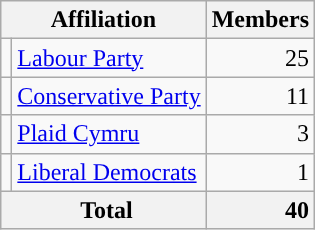<table class="wikitable">
<tr>
<th colspan="2">Affiliation</th>
<th>Members</th>
</tr>
<tr>
<td style="color:inherit;background:"></td>
<td><a href='#'>Labour Party</a></td>
<td style="text-align:right;">25</td>
</tr>
<tr>
<td style="color:inherit;background:"></td>
<td><a href='#'>Conservative Party</a></td>
<td style="text-align:right;">11</td>
</tr>
<tr>
<td style="color:inherit;background:"></td>
<td><a href='#'>Plaid Cymru</a></td>
<td style="text-align:right;">3</td>
</tr>
<tr>
<td style="color:inherit;background:"></td>
<td><a href='#'>Liberal Democrats</a></td>
<td style="text-align:right;">1</td>
</tr>
<tr>
<th colspan="2"> Total</th>
<th style="text-align:right;">40</th>
</tr>
</table>
